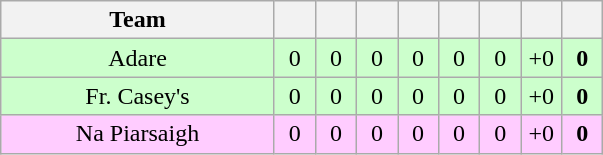<table class="wikitable" style="text-align:center">
<tr>
<th style="width:175px;">Team</th>
<th width="20"></th>
<th width="20"></th>
<th width="20"></th>
<th width="20"></th>
<th width="20"></th>
<th width="20"></th>
<th width="20"></th>
<th width="20"></th>
</tr>
<tr style="background:#cfc;">
<td>Adare</td>
<td>0</td>
<td>0</td>
<td>0</td>
<td>0</td>
<td>0</td>
<td>0</td>
<td>+0</td>
<td><strong>0</strong></td>
</tr>
<tr style="background:#cfc;">
<td>Fr. Casey's</td>
<td>0</td>
<td>0</td>
<td>0</td>
<td>0</td>
<td>0</td>
<td>0</td>
<td>+0</td>
<td><strong>0</strong></td>
</tr>
<tr style="background:#fcf;">
<td>Na Piarsaigh</td>
<td>0</td>
<td>0</td>
<td>0</td>
<td>0</td>
<td>0</td>
<td>0</td>
<td>+0</td>
<td><strong>0</strong></td>
</tr>
</table>
